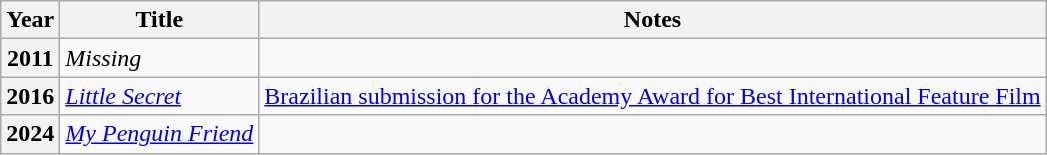<table class="wikitable">
<tr>
<th>Year</th>
<th>Title</th>
<th>Notes</th>
</tr>
<tr>
<th>2011</th>
<td><em>Missing</em></td>
<td></td>
</tr>
<tr>
<th>2016</th>
<td><em><a href='#'>Little Secret</a></em></td>
<td><a href='#'>Brazilian submission for the Academy Award for Best International Feature Film</a></td>
</tr>
<tr>
<th>2024</th>
<td><em><a href='#'>My Penguin Friend</a></em></td>
<td></td>
</tr>
</table>
